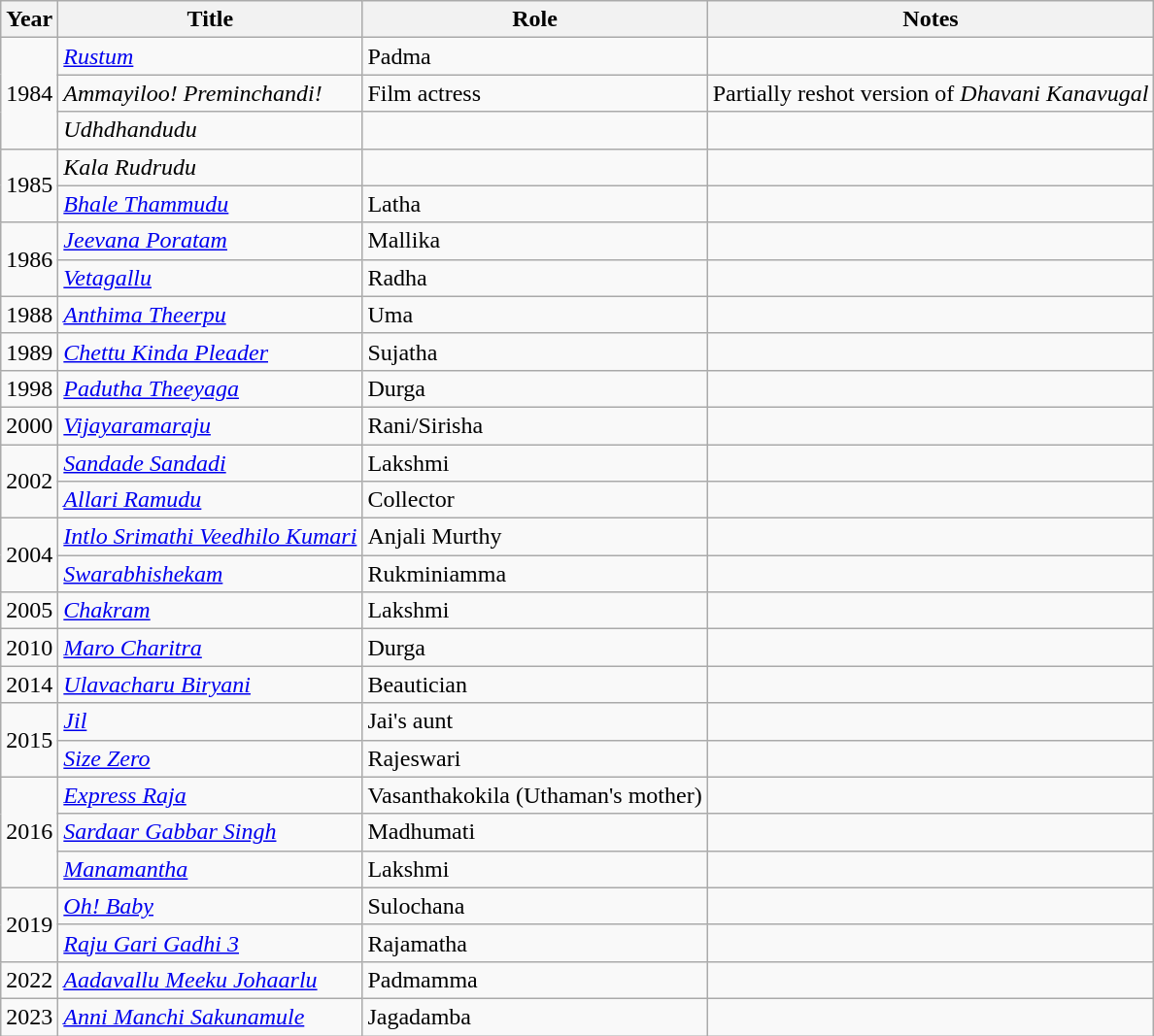<table class="wikitable sortable">
<tr>
<th scope="col">Year</th>
<th scope="col">Title</th>
<th scope="col">Role</th>
<th scope="col" class="unsortable">Notes</th>
</tr>
<tr>
<td rowspan=3>1984</td>
<td><em><a href='#'>Rustum</a></em></td>
<td>Padma</td>
<td></td>
</tr>
<tr>
<td><em>Ammayiloo! Preminchandi!</em></td>
<td>Film actress</td>
<td>Partially reshot version of <em>Dhavani Kanavugal</em></td>
</tr>
<tr>
<td><em>Udhdhandudu</em></td>
<td></td>
<td></td>
</tr>
<tr>
<td rowspan=2>1985</td>
<td><em>Kala Rudrudu</em></td>
<td></td>
<td></td>
</tr>
<tr>
<td><em><a href='#'>Bhale Thammudu</a></em></td>
<td>Latha</td>
<td></td>
</tr>
<tr>
<td rowspan="2">1986</td>
<td><em><a href='#'>Jeevana Poratam</a></em></td>
<td>Mallika</td>
<td></td>
</tr>
<tr>
<td><em><a href='#'>Vetagallu</a></em></td>
<td>Radha</td>
<td></td>
</tr>
<tr>
<td>1988</td>
<td><em><a href='#'>Anthima Theerpu</a></em></td>
<td>Uma</td>
<td></td>
</tr>
<tr>
<td>1989</td>
<td><em><a href='#'>Chettu Kinda Pleader</a></em></td>
<td>Sujatha</td>
<td></td>
</tr>
<tr>
<td>1998</td>
<td><em><a href='#'>Padutha Theeyaga</a></em></td>
<td>Durga</td>
<td></td>
</tr>
<tr>
<td>2000</td>
<td><em><a href='#'>Vijayaramaraju</a></em></td>
<td>Rani/Sirisha</td>
<td></td>
</tr>
<tr>
<td rowspan=2>2002</td>
<td><em><a href='#'>Sandade Sandadi</a></em></td>
<td>Lakshmi</td>
<td></td>
</tr>
<tr>
<td><em><a href='#'>Allari Ramudu</a></em></td>
<td>Collector</td>
<td></td>
</tr>
<tr>
<td rowspan=2>2004</td>
<td><em><a href='#'>Intlo Srimathi Veedhilo Kumari</a></em></td>
<td>Anjali Murthy</td>
<td></td>
</tr>
<tr>
<td><em><a href='#'>Swarabhishekam</a></em></td>
<td>Rukminiamma</td>
<td></td>
</tr>
<tr>
<td>2005</td>
<td><em><a href='#'>Chakram</a></em></td>
<td>Lakshmi</td>
<td></td>
</tr>
<tr>
<td>2010</td>
<td><em><a href='#'>Maro Charitra</a></em></td>
<td>Durga</td>
<td></td>
</tr>
<tr>
<td>2014</td>
<td><em><a href='#'>Ulavacharu Biryani</a></em></td>
<td>Beautician</td>
<td></td>
</tr>
<tr>
<td rowspan=2>2015</td>
<td><em><a href='#'>Jil</a></em></td>
<td>Jai's aunt</td>
<td></td>
</tr>
<tr>
<td><em><a href='#'>Size Zero</a></em></td>
<td>Rajeswari</td>
<td></td>
</tr>
<tr>
<td rowspan=3>2016</td>
<td><em><a href='#'>Express Raja</a></em></td>
<td>Vasanthakokila (Uthaman's mother)</td>
<td></td>
</tr>
<tr>
<td><em><a href='#'>Sardaar Gabbar Singh</a></em></td>
<td>Madhumati</td>
<td></td>
</tr>
<tr>
<td><em><a href='#'>Manamantha</a></em></td>
<td>Lakshmi</td>
<td></td>
</tr>
<tr>
<td rowspan=2>2019</td>
<td><em><a href='#'>Oh! Baby</a></em></td>
<td>Sulochana</td>
<td></td>
</tr>
<tr>
<td><em><a href='#'>Raju Gari Gadhi 3</a></em></td>
<td>Rajamatha</td>
<td></td>
</tr>
<tr>
<td>2022</td>
<td><em><a href='#'>Aadavallu Meeku Johaarlu</a></em></td>
<td>Padmamma</td>
<td></td>
</tr>
<tr>
<td>2023</td>
<td><em><a href='#'>Anni Manchi Sakunamule</a> </em></td>
<td>Jagadamba</td>
<td></td>
</tr>
</table>
